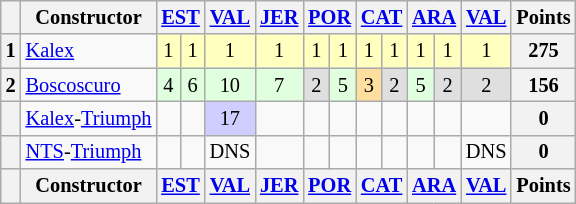<table class="wikitable" style="font-size:85%; text-align:center;">
<tr>
<th></th>
<th>Constructor</th>
<th colspan=2><a href='#'>EST</a><br></th>
<th><a href='#'>VAL</a><br></th>
<th colspan=1><a href='#'>JER</a><br></th>
<th colspan=2><a href='#'>POR</a><br></th>
<th colspan=2><a href='#'>CAT</a><br></th>
<th colspan=2><a href='#'>ARA</a><br></th>
<th><a href='#'>VAL</a><br></th>
<th>Points</th>
</tr>
<tr>
<th>1</th>
<td align=left nowrap> <a href='#'>Kalex</a></td>
<td style="background:#ffffbf;">1</td>
<td style="background:#ffffbf;">1</td>
<td style="background:#ffffbf;">1</td>
<td style="background:#ffffbf;">1</td>
<td style="background:#ffffbf;">1</td>
<td style="background:#ffffbf;">1</td>
<td style="background:#ffffbf;">1</td>
<td style="background:#ffffbf;">1</td>
<td style="background:#ffffbf;">1</td>
<td style="background:#ffffbf;">1</td>
<td style="background:#ffffbf;">1</td>
<th>275</th>
</tr>
<tr>
<th>2</th>
<td align=left> <a href='#'>Boscoscuro</a></td>
<td style="background:#dfffdf;">4</td>
<td style="background:#dfffdf;">6</td>
<td style="background:#dfffdf;">10</td>
<td style="background:#dfffdf;">7</td>
<td style="background:#dfdfdf;">2</td>
<td style="background:#dfffdf;">5</td>
<td style="background:#ffdf9f;">3</td>
<td style="background:#dfdfdf;">2</td>
<td style="background:#dfffdf;">5</td>
<td style="background:#dfdfdf;">2</td>
<td style="background:#dfdfdf;">2</td>
<th>156</th>
</tr>
<tr>
<th></th>
<td align=left nowrap> <a href='#'>Kalex</a>-<a href='#'>Triumph</a></td>
<td></td>
<td></td>
<td style="background:#cfcfff;">17</td>
<td></td>
<td></td>
<td></td>
<td></td>
<td></td>
<td></td>
<td></td>
<td></td>
<th>0</th>
</tr>
<tr>
<th></th>
<td align=left nowrap> <a href='#'>NTS</a>-<a href='#'>Triumph</a></td>
<td></td>
<td></td>
<td style="background:#;">DNS</td>
<td></td>
<td></td>
<td></td>
<td></td>
<td></td>
<td></td>
<td></td>
<td style="background:#;">DNS</td>
<th>0</th>
</tr>
<tr>
<th></th>
<th>Constructor</th>
<th colspan=2><a href='#'>EST</a><br></th>
<th><a href='#'>VAL</a><br></th>
<th colspan=1><a href='#'>JER</a><br></th>
<th colspan=2><a href='#'>POR</a><br></th>
<th colspan=2><a href='#'>CAT</a><br></th>
<th colspan=2><a href='#'>ARA</a><br></th>
<th><a href='#'>VAL</a><br></th>
<th>Points</th>
</tr>
</table>
